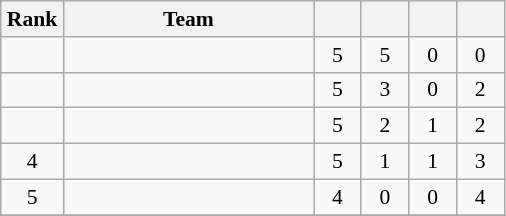<table class="wikitable" style="text-align:center; font-size:90%;">
<tr>
<th width=35>Rank</th>
<th width=160>Team</th>
<th width=25></th>
<th width=25></th>
<th width=25></th>
<th width=25></th>
</tr>
<tr>
<td></td>
<td align="left"></td>
<td>5</td>
<td>5</td>
<td>0</td>
<td>0</td>
</tr>
<tr>
<td></td>
<td align="left"></td>
<td>5</td>
<td>3</td>
<td>0</td>
<td>2</td>
</tr>
<tr>
<td></td>
<td align="left"></td>
<td>5</td>
<td>2</td>
<td>1</td>
<td>2</td>
</tr>
<tr>
<td>4</td>
<td align="left"></td>
<td>5</td>
<td>1</td>
<td>1</td>
<td>3</td>
</tr>
<tr>
<td>5</td>
<td align="left"></td>
<td>4</td>
<td>0</td>
<td>0</td>
<td>4</td>
</tr>
<tr>
</tr>
</table>
